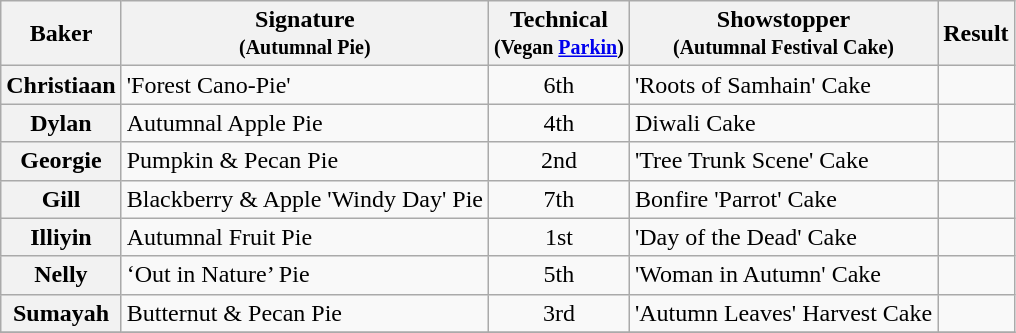<table class="wikitable sortable">
<tr>
<th scope="col">Baker</th>
<th scope="col" class="unsortable">Signature<br><small>(Autumnal Pie)</small></th>
<th scope="col">Technical<br><small>(Vegan <a href='#'>Parkin</a>)</small></th>
<th scope="col" class="unsortable">Showstopper<br><small>(Autumnal Festival Cake)</small></th>
<th scope="col">Result</th>
</tr>
<tr>
<th scope="row">Christiaan</th>
<td>'Forest Cano-Pie'</td>
<td align="center">6th</td>
<td>'Roots of Samhain' Cake</td>
<td></td>
</tr>
<tr>
<th scope="row">Dylan</th>
<td>Autumnal Apple Pie</td>
<td align="center">4th</td>
<td>Diwali Cake</td>
<td></td>
</tr>
<tr>
<th scope="row">Georgie</th>
<td>Pumpkin & Pecan Pie</td>
<td align="center">2nd</td>
<td>'Tree Trunk Scene' Cake</td>
<td></td>
</tr>
<tr>
<th scope="row">Gill</th>
<td>Blackberry & Apple 'Windy Day' Pie</td>
<td align="center">7th</td>
<td>Bonfire 'Parrot' Cake</td>
<td></td>
</tr>
<tr>
<th scope="row">Illiyin</th>
<td>Autumnal Fruit Pie</td>
<td align="center">1st</td>
<td>'Day of the Dead' Cake</td>
<td></td>
</tr>
<tr>
<th scope="row">Nelly</th>
<td>‘Out in Nature’ Pie</td>
<td align="center">5th</td>
<td>'Woman in Autumn' Cake</td>
<td></td>
</tr>
<tr>
<th scope="row">Sumayah</th>
<td>Butternut & Pecan Pie</td>
<td align="center">3rd</td>
<td>'Autumn Leaves' Harvest Cake</td>
<td></td>
</tr>
<tr>
</tr>
</table>
